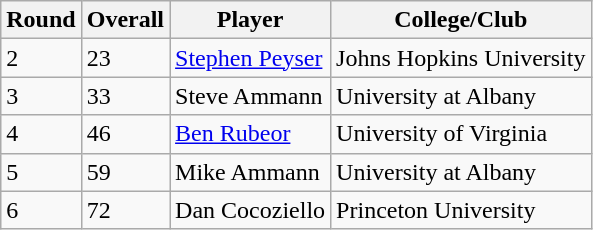<table class="wikitable">
<tr>
<th>Round</th>
<th>Overall</th>
<th>Player</th>
<th>College/Club</th>
</tr>
<tr>
<td>2</td>
<td>23</td>
<td><a href='#'>Stephen Peyser</a></td>
<td>Johns Hopkins University</td>
</tr>
<tr>
<td>3</td>
<td>33</td>
<td>Steve Ammann</td>
<td>University at Albany</td>
</tr>
<tr>
<td>4</td>
<td>46</td>
<td><a href='#'>Ben Rubeor</a></td>
<td>University of Virginia</td>
</tr>
<tr>
<td>5</td>
<td>59</td>
<td>Mike Ammann</td>
<td>University at Albany</td>
</tr>
<tr>
<td>6</td>
<td>72</td>
<td>Dan Cocoziello</td>
<td>Princeton University</td>
</tr>
</table>
